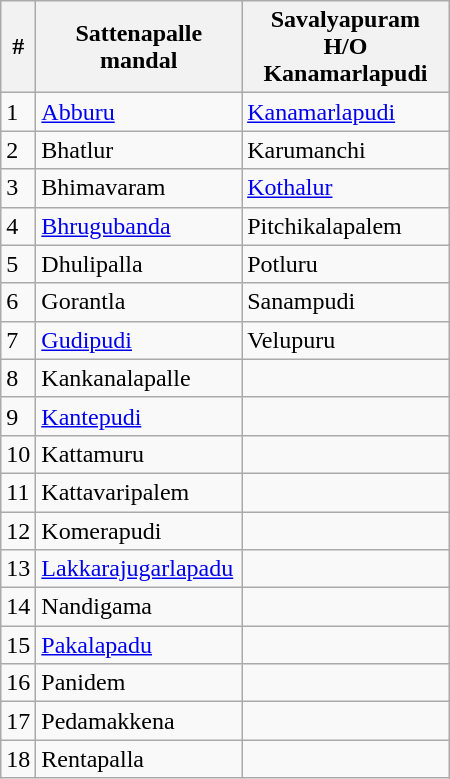<table class="wikitable" width="300pt">
<tr>
<th>#</th>
<th>Sattenapalle mandal</th>
<th style="text-align:center">Savalyapuram H/O Kanamarlapudi</th>
</tr>
<tr>
<td>1</td>
<td><a href='#'>Abburu</a></td>
<td><a href='#'>Kanamarlapudi</a></td>
</tr>
<tr>
<td>2</td>
<td>Bhatlur</td>
<td>Karumanchi</td>
</tr>
<tr>
<td>3</td>
<td>Bhimavaram</td>
<td><a href='#'>Kothalur</a></td>
</tr>
<tr>
<td>4</td>
<td><a href='#'>Bhrugubanda</a></td>
<td>Pitchikalapalem</td>
</tr>
<tr>
<td>5</td>
<td>Dhulipalla</td>
<td>Potluru</td>
</tr>
<tr>
<td>6</td>
<td>Gorantla</td>
<td>Sanampudi</td>
</tr>
<tr>
<td>7</td>
<td><a href='#'>Gudipudi</a></td>
<td>Velupuru</td>
</tr>
<tr>
<td>8</td>
<td>Kankanalapalle</td>
<td></td>
</tr>
<tr>
<td>9</td>
<td><a href='#'>Kantepudi</a></td>
<td></td>
</tr>
<tr>
<td>10</td>
<td>Kattamuru</td>
<td></td>
</tr>
<tr>
<td>11</td>
<td>Kattavaripalem</td>
<td></td>
</tr>
<tr>
<td>12</td>
<td>Komerapudi</td>
<td></td>
</tr>
<tr>
<td>13</td>
<td><a href='#'>Lakkarajugarlapadu</a></td>
<td></td>
</tr>
<tr>
<td>14</td>
<td>Nandigama</td>
<td></td>
</tr>
<tr>
<td>15</td>
<td><a href='#'>Pakalapadu </a></td>
<td></td>
</tr>
<tr>
<td>16</td>
<td>Panidem</td>
<td></td>
</tr>
<tr>
<td>17</td>
<td>Pedamakkena</td>
<td></td>
</tr>
<tr>
<td>18</td>
<td>Rentapalla</td>
<td></td>
</tr>
</table>
